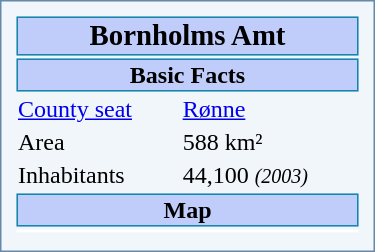<table colspan="4" width=250 style="border: 1px solid #6688AA; background-color:#f0f6fa; margin:0.5em; padding:0.5em; float:right" valign="top" |>
<tr>
<td style="border: 1px solid #1188AA; background-color:#c0ccfa" align="center" colspan="2"><big><strong>Bornholms Amt</strong></big></td>
</tr>
<tr>
<td style="border: 1px solid #1188AA; background-color:#c0ccfa" align="center" colspan="2"><strong>Basic Facts</strong></td>
</tr>
<tr>
<td><a href='#'>County seat</a></td>
<td><a href='#'>Rønne</a></td>
</tr>
<tr ---->
<td>Area</td>
<td>588 km²</td>
</tr>
<tr ---->
<td>Inhabitants</td>
<td>44,100 <small><em>(2003)</em></small></td>
</tr>
<tr>
<td style="border: 1px solid #1188AA; background-color:#c0ccfa" align="center" colspan="2"><strong>Map</strong></td>
</tr>
<tr>
<td bgcolor=#FFFFFF align="center" colspan="2"></td>
</tr>
<tr>
</tr>
</table>
